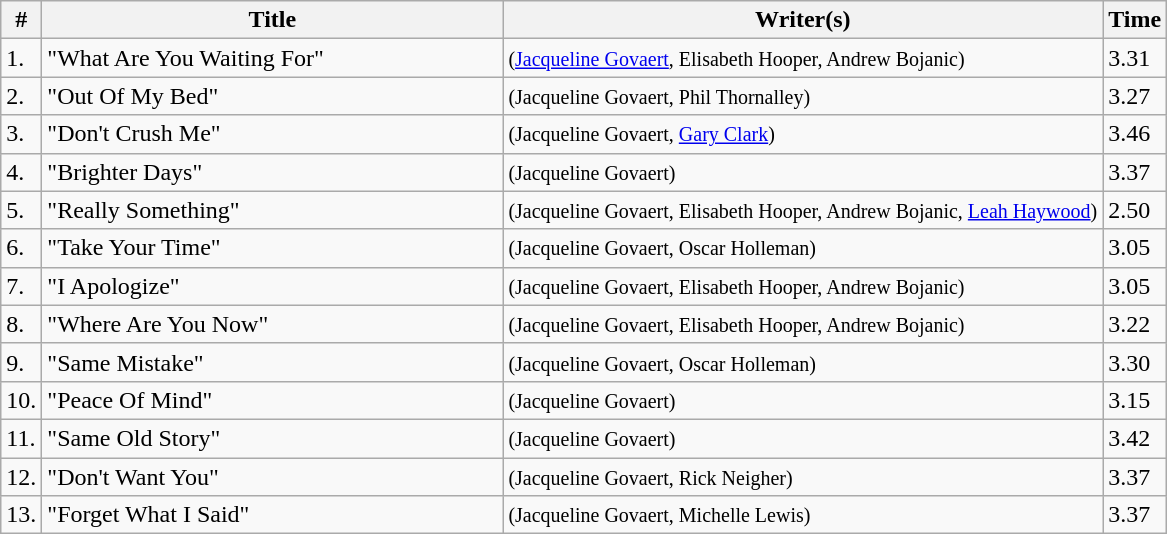<table class="wikitable">
<tr>
<th>#</th>
<th width="300">Title</th>
<th>Writer(s)</th>
<th>Time</th>
</tr>
<tr>
<td>1.</td>
<td>"What Are You Waiting For"</td>
<td><small>(<a href='#'>Jacqueline Govaert</a>, Elisabeth Hooper, Andrew Bojanic)</small></td>
<td>3.31</td>
</tr>
<tr>
<td>2.</td>
<td>"Out Of My Bed"</td>
<td><small>(Jacqueline Govaert, Phil Thornalley)</small></td>
<td>3.27</td>
</tr>
<tr>
<td>3.</td>
<td>"Don't Crush Me"</td>
<td><small>(Jacqueline Govaert, <a href='#'>Gary Clark</a>)</small></td>
<td>3.46</td>
</tr>
<tr>
<td>4.</td>
<td>"Brighter Days"</td>
<td><small>(Jacqueline Govaert)</small></td>
<td>3.37</td>
</tr>
<tr>
<td>5.</td>
<td>"Really Something"</td>
<td><small>(Jacqueline Govaert, Elisabeth Hooper, Andrew Bojanic, <a href='#'>Leah Haywood</a>)</small></td>
<td>2.50</td>
</tr>
<tr>
<td>6.</td>
<td>"Take Your Time"</td>
<td><small>(Jacqueline Govaert, Oscar Holleman)</small></td>
<td>3.05</td>
</tr>
<tr>
<td>7.</td>
<td>"I Apologize"</td>
<td><small>(Jacqueline Govaert, Elisabeth Hooper, Andrew Bojanic)</small></td>
<td>3.05</td>
</tr>
<tr>
<td>8.</td>
<td>"Where Are You Now"</td>
<td><small>(Jacqueline Govaert, Elisabeth Hooper, Andrew Bojanic)</small></td>
<td>3.22</td>
</tr>
<tr>
<td>9.</td>
<td>"Same Mistake"</td>
<td><small>(Jacqueline Govaert, Oscar Holleman)</small></td>
<td>3.30</td>
</tr>
<tr>
<td>10.</td>
<td>"Peace Of Mind"</td>
<td><small>(Jacqueline Govaert)</small></td>
<td>3.15</td>
</tr>
<tr>
<td>11.</td>
<td>"Same Old Story"</td>
<td><small>(Jacqueline Govaert)</small></td>
<td>3.42</td>
</tr>
<tr>
<td>12.</td>
<td>"Don't Want You"</td>
<td><small>(Jacqueline Govaert, Rick Neigher)</small></td>
<td>3.37</td>
</tr>
<tr>
<td>13.</td>
<td>"Forget What I Said"</td>
<td><small>(Jacqueline Govaert, Michelle Lewis)</small></td>
<td>3.37</td>
</tr>
</table>
